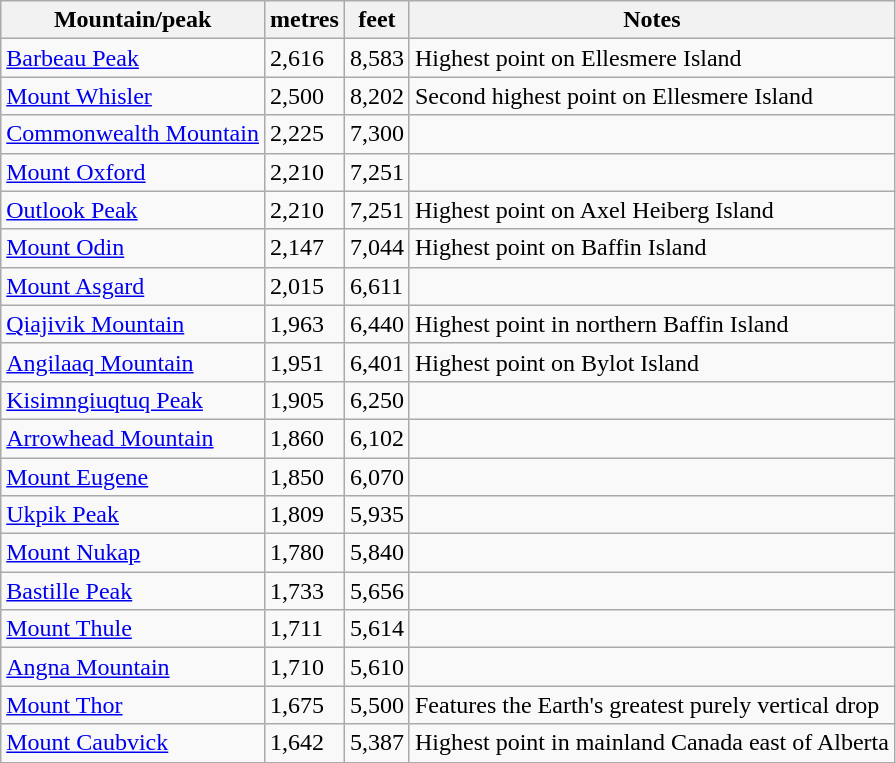<table class=wikitable>
<tr>
<th align="left">Mountain/peak</th>
<th>metres</th>
<th>feet</th>
<th>Notes</th>
</tr>
<tr>
<td><a href='#'>Barbeau Peak</a></td>
<td>2,616</td>
<td>8,583</td>
<td>Highest point on Ellesmere Island</td>
</tr>
<tr>
<td><a href='#'>Mount Whisler</a></td>
<td>2,500</td>
<td>8,202</td>
<td>Second highest point on Ellesmere Island</td>
</tr>
<tr>
<td><a href='#'>Commonwealth Mountain</a></td>
<td>2,225</td>
<td>7,300</td>
<td> </td>
</tr>
<tr>
<td><a href='#'>Mount Oxford</a></td>
<td>2,210</td>
<td>7,251</td>
<td> </td>
</tr>
<tr>
<td><a href='#'>Outlook Peak</a></td>
<td>2,210</td>
<td>7,251</td>
<td>Highest point on Axel Heiberg Island</td>
</tr>
<tr>
<td><a href='#'>Mount Odin</a></td>
<td>2,147</td>
<td>7,044</td>
<td>Highest point on Baffin Island</td>
</tr>
<tr>
<td><a href='#'>Mount Asgard</a></td>
<td>2,015</td>
<td>6,611</td>
<td> </td>
</tr>
<tr>
<td><a href='#'>Qiajivik Mountain</a></td>
<td>1,963</td>
<td>6,440</td>
<td>Highest point in northern Baffin Island</td>
</tr>
<tr>
<td><a href='#'>Angilaaq Mountain</a></td>
<td>1,951</td>
<td>6,401</td>
<td>Highest point on Bylot Island</td>
</tr>
<tr>
<td><a href='#'>Kisimngiuqtuq Peak</a></td>
<td>1,905</td>
<td>6,250</td>
<td> </td>
</tr>
<tr>
<td><a href='#'>Arrowhead Mountain</a></td>
<td>1,860</td>
<td>6,102</td>
<td> </td>
</tr>
<tr>
<td><a href='#'>Mount Eugene</a></td>
<td>1,850</td>
<td>6,070</td>
<td> </td>
</tr>
<tr>
<td><a href='#'>Ukpik Peak</a></td>
<td>1,809</td>
<td>5,935</td>
<td> </td>
</tr>
<tr>
<td><a href='#'>Mount Nukap</a></td>
<td>1,780</td>
<td>5,840</td>
<td> </td>
</tr>
<tr>
<td><a href='#'>Bastille Peak</a></td>
<td>1,733</td>
<td>5,656</td>
<td> </td>
</tr>
<tr>
<td><a href='#'>Mount Thule</a></td>
<td>1,711</td>
<td>5,614</td>
<td> </td>
</tr>
<tr>
<td><a href='#'>Angna Mountain</a></td>
<td>1,710</td>
<td>5,610</td>
<td> </td>
</tr>
<tr>
<td><a href='#'>Mount Thor</a></td>
<td>1,675</td>
<td>5,500</td>
<td>Features the Earth's greatest purely vertical drop</td>
</tr>
<tr>
<td><a href='#'>Mount Caubvick</a></td>
<td>1,642</td>
<td>5,387</td>
<td>Highest point in mainland Canada east of Alberta</td>
</tr>
</table>
